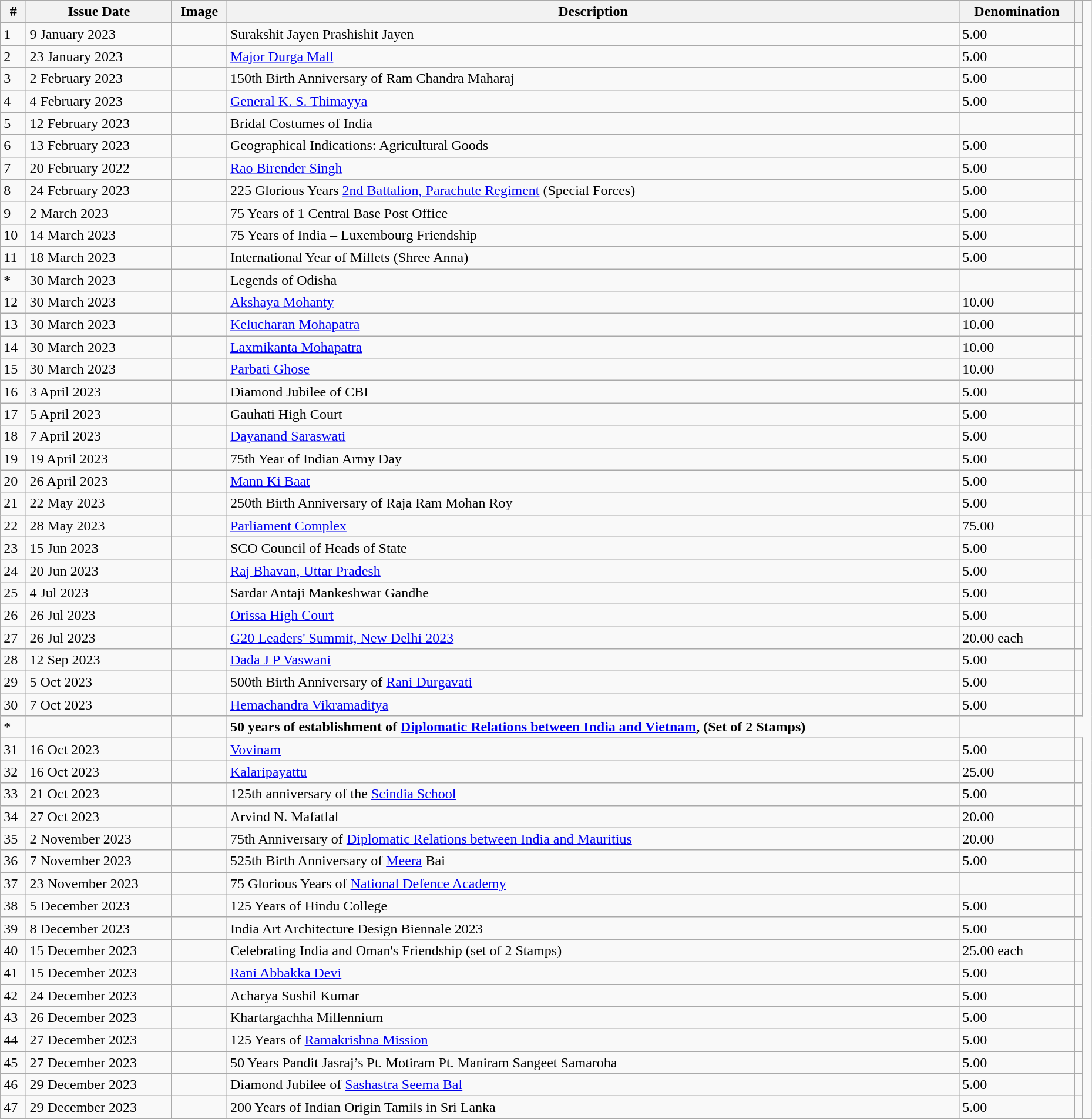<table class = "wikitable"  style = "text-align:justify" width = "98%">
<tr>
<th>#</th>
<th>Issue Date</th>
<th>Image</th>
<th>Description</th>
<th>Denomination</th>
<th></th>
</tr>
<tr>
<td>1</td>
<td>9 January 2023</td>
<td></td>
<td>Surakshit Jayen Prashishit Jayen</td>
<td>5.00</td>
<td></td>
</tr>
<tr>
<td>2</td>
<td>23 January 2023</td>
<td></td>
<td><a href='#'>Major Durga Mall</a></td>
<td>5.00</td>
<td></td>
</tr>
<tr>
<td>3</td>
<td>2 February 2023</td>
<td></td>
<td>150th Birth Anniversary of Ram Chandra Maharaj</td>
<td>5.00</td>
<td></td>
</tr>
<tr>
<td>4</td>
<td>4 February 2023</td>
<td></td>
<td><a href='#'>General K. S. Thimayya</a></td>
<td>5.00</td>
<td></td>
</tr>
<tr>
<td>5</td>
<td>12 February 2023</td>
<td></td>
<td>Bridal Costumes of India</td>
<td></td>
<td></td>
</tr>
<tr>
<td>6</td>
<td>13 February 2023</td>
<td></td>
<td>Geographical Indications: Agricultural Goods</td>
<td>5.00</td>
<td></td>
</tr>
<tr>
<td>7</td>
<td>20 February 2022</td>
<td></td>
<td><a href='#'>Rao Birender Singh</a></td>
<td>5.00</td>
<td></td>
</tr>
<tr>
<td>8</td>
<td>24 February 2023</td>
<td></td>
<td>225 Glorious Years <a href='#'>2nd Battalion, Parachute Regiment</a> (Special Forces)</td>
<td>5.00</td>
<td></td>
</tr>
<tr>
<td>9</td>
<td>2 March 2023</td>
<td></td>
<td>75 Years of 1 Central Base Post Office</td>
<td>5.00</td>
<td></td>
</tr>
<tr>
<td>10</td>
<td>14 March 2023</td>
<td></td>
<td>75 Years of India – Luxembourg Friendship</td>
<td>5.00</td>
<td></td>
</tr>
<tr>
<td>11</td>
<td>18 March 2023</td>
<td></td>
<td>International Year of Millets (Shree Anna)</td>
<td>5.00</td>
<td></td>
</tr>
<tr>
<td>*</td>
<td>30 March 2023</td>
<td></td>
<td>Legends of Odisha</td>
<td></td>
<td></td>
</tr>
<tr>
<td>12</td>
<td>30 March 2023</td>
<td></td>
<td><a href='#'>Akshaya Mohanty</a></td>
<td>10.00</td>
<td></td>
</tr>
<tr>
<td>13</td>
<td>30 March 2023</td>
<td></td>
<td><a href='#'>Kelucharan Mohapatra</a></td>
<td>10.00</td>
<td></td>
</tr>
<tr>
<td>14</td>
<td>30 March 2023</td>
<td></td>
<td><a href='#'>Laxmikanta Mohapatra</a></td>
<td>10.00</td>
<td></td>
</tr>
<tr>
<td>15</td>
<td>30 March 2023</td>
<td></td>
<td><a href='#'>Parbati Ghose</a></td>
<td>10.00</td>
<td></td>
</tr>
<tr>
<td>16</td>
<td>3 April 2023</td>
<td></td>
<td>Diamond Jubilee of CBI</td>
<td>5.00</td>
<td></td>
</tr>
<tr>
<td>17</td>
<td>5 April 2023</td>
<td></td>
<td>Gauhati High Court</td>
<td>5.00</td>
<td></td>
</tr>
<tr>
<td>18</td>
<td>7 April 2023</td>
<td></td>
<td><a href='#'>Dayanand Saraswati</a></td>
<td>5.00</td>
<td></td>
</tr>
<tr>
<td>19</td>
<td>19 April 2023</td>
<td></td>
<td>75th Year of Indian Army Day</td>
<td>5.00</td>
<td></td>
</tr>
<tr>
<td>20</td>
<td>26 April 2023</td>
<td></td>
<td><a href='#'>Mann Ki Baat</a></td>
<td>5.00</td>
<td></td>
</tr>
<tr>
<td>21</td>
<td>22 May 2023</td>
<td></td>
<td>250th Birth Anniversary of Raja Ram Mohan Roy</td>
<td>5.00</td>
<td></td>
<td></td>
</tr>
<tr>
<td>22</td>
<td>28 May 2023</td>
<td></td>
<td><a href='#'>Parliament Complex</a></td>
<td>75.00</td>
<td></td>
</tr>
<tr>
<td>23</td>
<td>15 Jun 2023</td>
<td></td>
<td>SCO Council of Heads of State</td>
<td>5.00</td>
<td></td>
</tr>
<tr>
<td>24</td>
<td>20 Jun 2023</td>
<td></td>
<td><a href='#'>Raj Bhavan, Uttar Pradesh</a></td>
<td>5.00</td>
<td></td>
</tr>
<tr>
<td>25</td>
<td>4 Jul 2023</td>
<td></td>
<td>Sardar Antaji Mankeshwar Gandhe</td>
<td>5.00</td>
<td></td>
</tr>
<tr>
<td>26</td>
<td>26 Jul 2023</td>
<td></td>
<td><a href='#'>Orissa High Court</a></td>
<td>5.00</td>
<td></td>
</tr>
<tr>
<td>27</td>
<td>26 Jul 2023</td>
<td></td>
<td><a href='#'>G20 Leaders' Summit, New Delhi 2023</a></td>
<td>20.00 each</td>
<td></td>
</tr>
<tr>
<td>28</td>
<td>12 Sep 2023</td>
<td></td>
<td><a href='#'>Dada J P Vaswani</a></td>
<td>5.00</td>
<td></td>
</tr>
<tr>
<td>29</td>
<td>5 Oct 2023</td>
<td></td>
<td>500th Birth Anniversary of <a href='#'>Rani Durgavati</a></td>
<td>5.00</td>
<td></td>
</tr>
<tr>
<td>30</td>
<td>7 Oct 2023</td>
<td></td>
<td><a href='#'>Hemachandra Vikramaditya</a></td>
<td>5.00</td>
<td></td>
</tr>
<tr>
<td>*</td>
<td></td>
<td></td>
<td><strong>50 years of establishment of <a href='#'>Diplomatic Relations between India and Vietnam</a>, (Set of 2 Stamps)</strong></td>
<td></td>
</tr>
<tr>
<td>31</td>
<td>16 Oct 2023</td>
<td></td>
<td><a href='#'>Vovinam</a></td>
<td>5.00</td>
<td></td>
</tr>
<tr>
<td>32</td>
<td>16 Oct 2023</td>
<td></td>
<td><a href='#'>Kalaripayattu</a></td>
<td>25.00</td>
<td></td>
</tr>
<tr>
<td>33</td>
<td>21 Oct 2023</td>
<td></td>
<td>125th anniversary of the <a href='#'>Scindia School</a></td>
<td>5.00</td>
<td></td>
</tr>
<tr>
<td>34</td>
<td>27 Oct 2023</td>
<td></td>
<td>Arvind N. Mafatlal</td>
<td>20.00</td>
<td></td>
</tr>
<tr>
<td>35</td>
<td>2 November 2023</td>
<td></td>
<td>75th Anniversary of <a href='#'>Diplomatic Relations between India and Mauritius</a></td>
<td>20.00</td>
<td></td>
</tr>
<tr>
<td>36</td>
<td>7 November 2023</td>
<td></td>
<td>525th Birth Anniversary of <a href='#'>Meera</a> Bai</td>
<td>5.00</td>
<td></td>
</tr>
<tr>
<td>37</td>
<td>23 November 2023</td>
<td></td>
<td>75 Glorious Years of <a href='#'>National Defence Academy</a></td>
<td></td>
<td></td>
</tr>
<tr>
<td>38</td>
<td>5 December 2023</td>
<td></td>
<td>125 Years of Hindu College</td>
<td>5.00</td>
<td></td>
</tr>
<tr>
<td>39</td>
<td>8 December 2023</td>
<td></td>
<td>India Art Architecture Design Biennale 2023</td>
<td>5.00</td>
<td></td>
</tr>
<tr>
<td>40</td>
<td>15 December 2023</td>
<td></td>
<td>Celebrating India and Oman's Friendship (set of 2 Stamps)</td>
<td>25.00 each</td>
<td></td>
</tr>
<tr>
<td>41</td>
<td>15 December 2023</td>
<td></td>
<td><a href='#'>Rani Abbakka Devi</a></td>
<td>5.00</td>
<td></td>
</tr>
<tr>
<td>42</td>
<td>24 December 2023</td>
<td></td>
<td>Acharya Sushil Kumar</td>
<td>5.00</td>
<td></td>
</tr>
<tr>
<td>43</td>
<td>26 December 2023</td>
<td></td>
<td>Khartargachha Millennium</td>
<td>5.00</td>
<td></td>
</tr>
<tr>
<td>44</td>
<td>27 December 2023</td>
<td></td>
<td>125 Years of <a href='#'>Ramakrishna Mission</a></td>
<td>5.00</td>
<td></td>
</tr>
<tr>
<td>45</td>
<td>27 December 2023</td>
<td></td>
<td>50 Years Pandit Jasraj’s Pt. Motiram Pt. Maniram Sangeet Samaroha</td>
<td>5.00</td>
<td></td>
</tr>
<tr>
<td>46</td>
<td>29 December 2023</td>
<td></td>
<td>Diamond Jubilee of <a href='#'>Sashastra Seema Bal</a></td>
<td>5.00</td>
<td></td>
</tr>
<tr>
<td>47</td>
<td>29 December 2023</td>
<td></td>
<td>200 Years of Indian Origin Tamils in Sri Lanka</td>
<td>5.00</td>
<td></td>
</tr>
<tr>
</tr>
</table>
